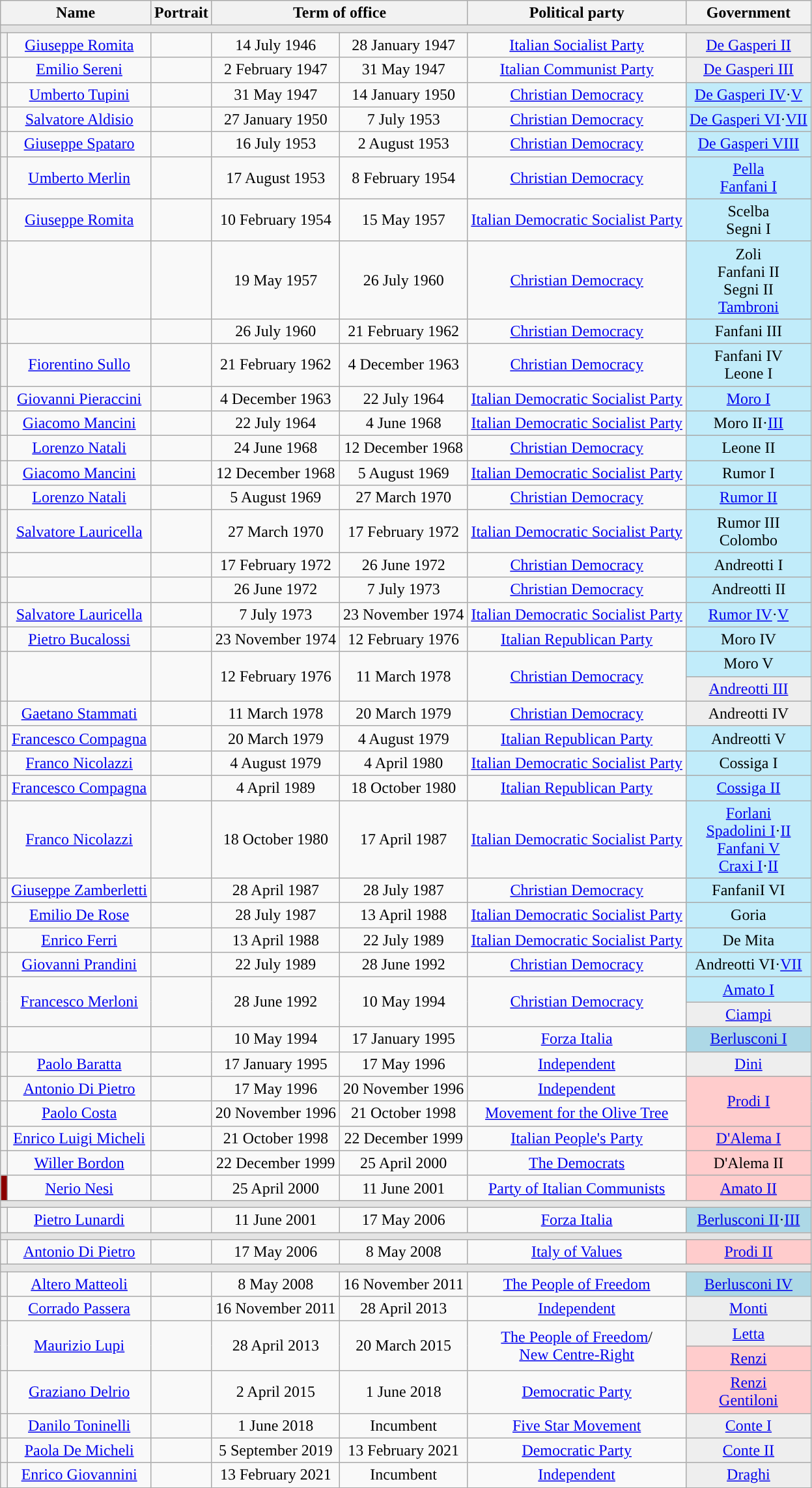<table class="wikitable" style="text-align:center">
<tr>
<th colspan=2>Name<br></th>
<th>Portrait</th>
<th colspan=2>Term of office</th>
<th>Political party</th>
<th>Government</th>
</tr>
<tr>
<td style="background:#E4E4E4;" colspan=7></td>
</tr>
<tr>
<th style="background:"></th>
<td><a href='#'>Giuseppe Romita</a><br></td>
<td></td>
<td>14 July 1946</td>
<td>28 January 1947</td>
<td><a href='#'>Italian Socialist Party</a></td>
<td bgcolor=#EEEEEE><a href='#'>De Gasperi II</a></td>
</tr>
<tr>
<th style="background:"></th>
<td><a href='#'>Emilio Sereni</a><br></td>
<td></td>
<td>2 February 1947</td>
<td>31 May 1947</td>
<td><a href='#'>Italian Communist Party</a></td>
<td bgcolor=#EEEEEE><a href='#'>De Gasperi III</a></td>
</tr>
<tr>
<th style="background:"></th>
<td><a href='#'>Umberto Tupini</a><br></td>
<td></td>
<td>31 May 1947</td>
<td>14 January 1950</td>
<td><a href='#'>Christian Democracy</a></td>
<td bgcolor=#C1ECFA><a href='#'>De Gasperi IV</a>·<a href='#'>V</a></td>
</tr>
<tr>
<th style="background:"></th>
<td><a href='#'>Salvatore Aldisio</a><br></td>
<td></td>
<td>27 January 1950</td>
<td>7 July 1953</td>
<td><a href='#'>Christian Democracy</a></td>
<td bgcolor=#C1ECFA><a href='#'>De Gasperi VI</a>·<a href='#'>VII</a></td>
</tr>
<tr>
<th style="background:"></th>
<td><a href='#'>Giuseppe Spataro</a><br></td>
<td></td>
<td>16 July 1953</td>
<td>2 August 1953</td>
<td><a href='#'>Christian Democracy</a></td>
<td bgcolor=#C1ECFA><a href='#'>De Gasperi VIII</a></td>
</tr>
<tr>
<th style="background:"></th>
<td><a href='#'>Umberto Merlin</a><br></td>
<td></td>
<td>17 August 1953</td>
<td>8 February 1954</td>
<td><a href='#'>Christian Democracy</a></td>
<td bgcolor=#C1ECFA><a href='#'>Pella</a><br><a href='#'>Fanfani I</a></td>
</tr>
<tr>
<th style="background:"></th>
<td><a href='#'>Giuseppe Romita</a><br></td>
<td></td>
<td>10 February 1954</td>
<td>15 May 1957</td>
<td><a href='#'>Italian Democratic Socialist Party</a></td>
<td bgcolor=#C1ECFA>Scelba<br>Segni I</td>
</tr>
<tr>
<th style="background:"></th>
<td><br></td>
<td></td>
<td>19 May 1957</td>
<td>26 July 1960</td>
<td><a href='#'>Christian Democracy</a></td>
<td bgcolor=#C1ECFA>Zoli<br>Fanfani II<br>Segni II<br><a href='#'>Tambroni</a></td>
</tr>
<tr>
<th style="background:"></th>
<td><br></td>
<td></td>
<td>26 July 1960</td>
<td>21 February 1962</td>
<td><a href='#'>Christian Democracy</a></td>
<td bgcolor=#C1ECFA>Fanfani III</td>
</tr>
<tr>
<th style="background:"></th>
<td><a href='#'>Fiorentino Sullo</a><br></td>
<td></td>
<td>21 February 1962</td>
<td>4 December 1963</td>
<td><a href='#'>Christian Democracy</a></td>
<td bgcolor=#C1ECFA>Fanfani IV<br>Leone I</td>
</tr>
<tr>
<th style="background:"></th>
<td><a href='#'>Giovanni Pieraccini</a><br></td>
<td></td>
<td>4 December 1963</td>
<td>22 July 1964</td>
<td><a href='#'>Italian Democratic Socialist Party</a></td>
<td bgcolor=#C1ECFA><a href='#'>Moro I</a></td>
</tr>
<tr>
<th style="background:"></th>
<td><a href='#'>Giacomo Mancini</a><br></td>
<td></td>
<td>22 July 1964</td>
<td>4 June 1968</td>
<td><a href='#'>Italian Democratic Socialist Party</a></td>
<td bgcolor=#C1ECFA>Moro II·<a href='#'>III</a></td>
</tr>
<tr>
<th style="background:"></th>
<td><a href='#'>Lorenzo Natali</a><br></td>
<td></td>
<td>24 June 1968</td>
<td>12 December 1968</td>
<td><a href='#'>Christian Democracy</a></td>
<td bgcolor=#C1ECFA>Leone II</td>
</tr>
<tr>
<th style="background:"></th>
<td><a href='#'>Giacomo Mancini</a><br></td>
<td></td>
<td>12 December 1968</td>
<td>5 August 1969</td>
<td><a href='#'>Italian Democratic Socialist Party</a></td>
<td bgcolor=#C1ECFA>Rumor I</td>
</tr>
<tr>
<th style="background:"></th>
<td><a href='#'>Lorenzo Natali</a><br></td>
<td></td>
<td>5 August 1969</td>
<td>27 March 1970</td>
<td><a href='#'>Christian Democracy</a></td>
<td bgcolor=#C1ECFA><a href='#'>Rumor II</a></td>
</tr>
<tr>
<th style="background:"></th>
<td><a href='#'>Salvatore Lauricella</a><br></td>
<td></td>
<td>27 March 1970</td>
<td>17 February 1972</td>
<td><a href='#'>Italian Democratic Socialist Party</a></td>
<td bgcolor=#C1ECFA>Rumor III<br>Colombo</td>
</tr>
<tr>
<th style="background:"></th>
<td></td>
<td></td>
<td>17 February 1972</td>
<td>26 June 1972</td>
<td><a href='#'>Christian Democracy</a></td>
<td bgcolor=#C1ECFA>Andreotti I</td>
</tr>
<tr>
<th style="background:"></th>
<td></td>
<td></td>
<td>26 June 1972</td>
<td>7 July 1973</td>
<td><a href='#'>Christian Democracy</a></td>
<td bgcolor=#C1ECFA>Andreotti II</td>
</tr>
<tr>
<th style="background:"></th>
<td><a href='#'>Salvatore Lauricella</a><br></td>
<td></td>
<td>7 July 1973</td>
<td>23 November 1974</td>
<td><a href='#'>Italian Democratic Socialist Party</a></td>
<td bgcolor=#C1ECFA><a href='#'>Rumor IV</a>·<a href='#'>V</a></td>
</tr>
<tr>
<th style="background:"></th>
<td><a href='#'>Pietro Bucalossi</a><br></td>
<td></td>
<td>23 November 1974</td>
<td>12 February 1976</td>
<td><a href='#'>Italian Republican Party</a></td>
<td bgcolor=#C1ECFA>Moro IV</td>
</tr>
<tr>
<th rowspan=2 style="background:"></th>
<td rowspan=2></td>
<td rowspan=2></td>
<td rowspan=2>12 February 1976</td>
<td rowspan=2>11 March 1978</td>
<td rowspan=2><a href='#'>Christian Democracy</a></td>
<td bgcolor=#C1ECFA>Moro V</td>
</tr>
<tr>
<td bgcolor=#EEEEEE><a href='#'>Andreotti III</a></td>
</tr>
<tr>
<th style="background:"></th>
<td><a href='#'>Gaetano Stammati</a><br></td>
<td></td>
<td>11 March 1978</td>
<td>20 March 1979</td>
<td><a href='#'>Christian Democracy</a></td>
<td bgcolor=#EEEEEE>Andreotti IV</td>
</tr>
<tr>
<th style="background:"></th>
<td><a href='#'>Francesco Compagna</a><br></td>
<td></td>
<td>20 March 1979</td>
<td>4 August 1979</td>
<td><a href='#'>Italian Republican Party</a></td>
<td bgcolor=#C1ECFA>Andreotti V</td>
</tr>
<tr>
<th style="background:"></th>
<td><a href='#'>Franco Nicolazzi</a><br></td>
<td></td>
<td>4 August 1979</td>
<td>4 April 1980</td>
<td><a href='#'>Italian Democratic Socialist Party</a></td>
<td bgcolor=#C1ECFA>Cossiga I</td>
</tr>
<tr>
<th style="background:"></th>
<td><a href='#'>Francesco Compagna</a><br></td>
<td></td>
<td>4 April 1989</td>
<td>18 October 1980</td>
<td><a href='#'>Italian Republican Party</a></td>
<td bgcolor=#C1ECFA><a href='#'>Cossiga II</a></td>
</tr>
<tr>
<th style="background:"></th>
<td><a href='#'>Franco Nicolazzi</a><br></td>
<td></td>
<td>18 October 1980</td>
<td>17 April 1987</td>
<td><a href='#'>Italian Democratic Socialist Party</a></td>
<td bgcolor=#C1ECFA><a href='#'>Forlani</a><br><a href='#'>Spadolini I</a>·<a href='#'>II</a><br><a href='#'>Fanfani V</a><br><a href='#'>Craxi I</a>·<a href='#'>II</a></td>
</tr>
<tr>
<th style="background:"></th>
<td><a href='#'>Giuseppe Zamberletti</a><br></td>
<td></td>
<td>28 April 1987</td>
<td>28 July 1987</td>
<td><a href='#'>Christian Democracy</a></td>
<td bgcolor=#C1ECFA>FanfaniI VI</td>
</tr>
<tr>
<th style="background:"></th>
<td><a href='#'>Emilio De Rose</a><br></td>
<td></td>
<td>28 July 1987</td>
<td>13 April 1988</td>
<td><a href='#'>Italian Democratic Socialist Party</a></td>
<td bgcolor=#C1ECFA>Goria</td>
</tr>
<tr>
<th style="background:"></th>
<td><a href='#'>Enrico Ferri</a><br></td>
<td></td>
<td>13 April 1988</td>
<td>22 July 1989</td>
<td><a href='#'>Italian Democratic Socialist Party</a></td>
<td bgcolor=#C1ECFA>De Mita</td>
</tr>
<tr>
<th style="background:"></th>
<td><a href='#'>Giovanni Prandini</a><br></td>
<td></td>
<td>22 July 1989</td>
<td>28 June 1992</td>
<td><a href='#'>Christian Democracy</a></td>
<td bgcolor=#C1ECFA>Andreotti VI·<a href='#'>VII</a></td>
</tr>
<tr>
<th rowspan=2 style="background:"></th>
<td rowspan=2><a href='#'>Francesco Merloni</a><br></td>
<td rowspan=2></td>
<td rowspan=2>28 June 1992</td>
<td rowspan=2>10 May 1994</td>
<td rowspan=2><a href='#'>Christian Democracy</a></td>
<td bgcolor=#C1ECFA><a href='#'>Amato I</a></td>
</tr>
<tr>
<td bgcolor=#EEEEEE><a href='#'>Ciampi</a></td>
</tr>
<tr>
<th style="background:"></th>
<td><br></td>
<td></td>
<td>10 May 1994</td>
<td>17 January 1995</td>
<td><a href='#'>Forza Italia</a></td>
<td bgcolor=#ADD8E6><a href='#'>Berlusconi I</a></td>
</tr>
<tr>
<th style="background:"></th>
<td><a href='#'>Paolo Baratta</a><br></td>
<td></td>
<td>17 January 1995</td>
<td>17 May 1996</td>
<td><a href='#'>Independent</a></td>
<td bgcolor=#EEEEEE><a href='#'>Dini</a></td>
</tr>
<tr>
<th style="background:"></th>
<td><a href='#'>Antonio Di Pietro</a><br></td>
<td></td>
<td>17 May 1996</td>
<td>20 November 1996</td>
<td><a href='#'>Independent</a></td>
<td rowspan=2 bgcolor=#FFCCCC><a href='#'>Prodi I</a></td>
</tr>
<tr>
<th style="background:"></th>
<td><a href='#'>Paolo Costa</a><br></td>
<td></td>
<td>20 November 1996</td>
<td>21 October 1998</td>
<td><a href='#'>Movement for the Olive Tree</a></td>
</tr>
<tr>
<th style="background:"></th>
<td><a href='#'>Enrico Luigi Micheli</a><br></td>
<td></td>
<td>21 October 1998</td>
<td>22 December 1999</td>
<td><a href='#'>Italian People's Party</a></td>
<td bgcolor=#FFCCCC><a href='#'>D'Alema I</a></td>
</tr>
<tr>
<th style="background:"></th>
<td><a href='#'>Willer Bordon</a><br></td>
<td></td>
<td>22 December 1999</td>
<td>25 April 2000</td>
<td><a href='#'>The Democrats</a></td>
<td bgcolor=#FFCCCC>D'Alema II</td>
</tr>
<tr>
<th style="background:darkred;"></th>
<td><a href='#'>Nerio Nesi</a><br></td>
<td></td>
<td>25 April 2000</td>
<td>11 June 2001</td>
<td><a href='#'>Party of Italian Communists</a></td>
<td bgcolor=#FFCCCC><a href='#'>Amato II</a></td>
</tr>
<tr>
<td style="background:#E4E4E4;" colspan=7></td>
</tr>
<tr>
<th style="background:"></th>
<td><a href='#'>Pietro Lunardi</a><br></td>
<td></td>
<td>11 June 2001</td>
<td>17 May 2006</td>
<td><a href='#'>Forza Italia</a></td>
<td bgcolor=#ADD8E6><a href='#'>Berlusconi II</a>·<a href='#'>III</a></td>
</tr>
<tr>
<td style="background:#E4E4E4;" colspan=7></td>
</tr>
<tr>
<th style="background:"></th>
<td><a href='#'>Antonio Di Pietro</a><br></td>
<td></td>
<td>17 May 2006</td>
<td>8 May 2008</td>
<td><a href='#'>Italy of Values</a></td>
<td bgcolor=#FFCCCC><a href='#'>Prodi II</a></td>
</tr>
<tr>
<td style="background:#E4E4E4;" colspan=7></td>
</tr>
<tr>
<th style="background:"></th>
<td><a href='#'>Altero Matteoli</a><br></td>
<td></td>
<td>8 May 2008</td>
<td>16 November 2011</td>
<td><a href='#'>The People of Freedom</a></td>
<td bgcolor=#ADD8E6><a href='#'>Berlusconi IV</a></td>
</tr>
<tr>
<th style="background:"></th>
<td><a href='#'>Corrado Passera</a><br></td>
<td></td>
<td>16 November 2011</td>
<td>28 April 2013</td>
<td><a href='#'>Independent</a></td>
<td bgcolor=#EEEEEE><a href='#'>Monti</a></td>
</tr>
<tr>
<th rowspan=2 style="background:"></th>
<td rowspan=2><a href='#'>Maurizio Lupi</a><br></td>
<td rowspan=2></td>
<td rowspan=2>28 April 2013</td>
<td rowspan=2>20 March  2015</td>
<td rowspan=2><a href='#'>The People of Freedom</a>/<br><a href='#'>New Centre-Right</a></td>
<td bgcolor=#EEEEEE><a href='#'>Letta</a></td>
</tr>
<tr>
<td bgcolor=#FFCCCC><a href='#'>Renzi</a></td>
</tr>
<tr>
<th style="background:"></th>
<td><a href='#'>Graziano Delrio</a><br></td>
<td></td>
<td>2 April 2015</td>
<td>1 June 2018</td>
<td><a href='#'>Democratic Party</a></td>
<td bgcolor=#FFCCCC><a href='#'>Renzi</a><br><a href='#'>Gentiloni</a></td>
</tr>
<tr>
<th style="background:"></th>
<td><a href='#'>Danilo Toninelli</a><br></td>
<td></td>
<td>1 June 2018</td>
<td>Incumbent</td>
<td><a href='#'>Five Star Movement</a></td>
<td bgcolor=#EEEEEE><a href='#'>Conte I</a></td>
</tr>
<tr>
<th style="background:"></th>
<td><a href='#'>Paola De Micheli</a><br></td>
<td></td>
<td>5 September 2019</td>
<td>13 February 2021</td>
<td><a href='#'>Democratic Party</a></td>
<td bgcolor=#EEEEEE><a href='#'>Conte II</a></td>
</tr>
<tr>
<th style="background:"></th>
<td><a href='#'>Enrico Giovannini</a><br></td>
<td></td>
<td>13 February 2021</td>
<td>Incumbent</td>
<td><a href='#'>Independent</a></td>
<td bgcolor=#EEEEEE><a href='#'>Draghi</a></td>
</tr>
<tr>
</tr>
</table>
